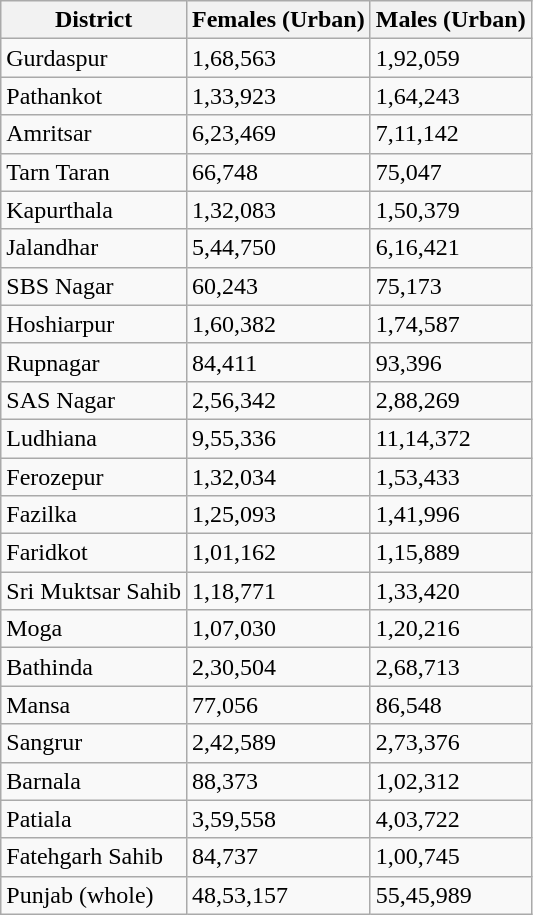<table class="wikitable sortable">
<tr>
<th>District</th>
<th>Females (Urban)</th>
<th>Males (Urban)</th>
</tr>
<tr>
<td>Gurdaspur</td>
<td>1,68,563</td>
<td>1,92,059</td>
</tr>
<tr>
<td>Pathankot</td>
<td>1,33,923</td>
<td>1,64,243</td>
</tr>
<tr>
<td>Amritsar</td>
<td>6,23,469</td>
<td>7,11,142</td>
</tr>
<tr>
<td>Tarn Taran</td>
<td>66,748</td>
<td>75,047</td>
</tr>
<tr>
<td>Kapurthala</td>
<td>1,32,083</td>
<td>1,50,379</td>
</tr>
<tr>
<td>Jalandhar</td>
<td>5,44,750</td>
<td>6,16,421</td>
</tr>
<tr>
<td>SBS Nagar</td>
<td>60,243</td>
<td>75,173</td>
</tr>
<tr>
<td>Hoshiarpur</td>
<td>1,60,382</td>
<td>1,74,587</td>
</tr>
<tr>
<td>Rupnagar</td>
<td>84,411</td>
<td>93,396</td>
</tr>
<tr>
<td>SAS Nagar</td>
<td>2,56,342</td>
<td>2,88,269</td>
</tr>
<tr>
<td>Ludhiana</td>
<td>9,55,336</td>
<td>11,14,372</td>
</tr>
<tr>
<td>Ferozepur</td>
<td>1,32,034</td>
<td>1,53,433</td>
</tr>
<tr>
<td>Fazilka</td>
<td>1,25,093</td>
<td>1,41,996</td>
</tr>
<tr>
<td>Faridkot</td>
<td>1,01,162</td>
<td>1,15,889</td>
</tr>
<tr>
<td>Sri Muktsar Sahib</td>
<td>1,18,771</td>
<td>1,33,420</td>
</tr>
<tr>
<td>Moga</td>
<td>1,07,030</td>
<td>1,20,216</td>
</tr>
<tr>
<td>Bathinda</td>
<td>2,30,504</td>
<td>2,68,713</td>
</tr>
<tr>
<td>Mansa</td>
<td>77,056</td>
<td>86,548</td>
</tr>
<tr>
<td>Sangrur</td>
<td>2,42,589</td>
<td>2,73,376</td>
</tr>
<tr>
<td>Barnala</td>
<td>88,373</td>
<td>1,02,312</td>
</tr>
<tr>
<td>Patiala</td>
<td>3,59,558</td>
<td>4,03,722</td>
</tr>
<tr>
<td>Fatehgarh Sahib</td>
<td>84,737</td>
<td>1,00,745</td>
</tr>
<tr>
<td>Punjab (whole)</td>
<td>48,53,157</td>
<td>55,45,989</td>
</tr>
</table>
